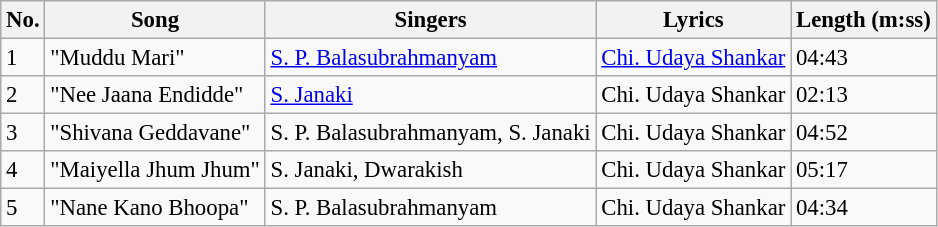<table class="wikitable" style="font-size:95%;">
<tr>
<th>No.</th>
<th>Song</th>
<th>Singers</th>
<th>Lyrics</th>
<th>Length (m:ss)</th>
</tr>
<tr>
<td>1</td>
<td>"Muddu Mari"</td>
<td><a href='#'>S. P. Balasubrahmanyam</a></td>
<td><a href='#'>Chi. Udaya Shankar</a></td>
<td>04:43</td>
</tr>
<tr>
<td>2</td>
<td>"Nee Jaana Endidde"</td>
<td><a href='#'>S. Janaki</a></td>
<td>Chi. Udaya Shankar</td>
<td>02:13</td>
</tr>
<tr>
<td>3</td>
<td>"Shivana Geddavane"</td>
<td>S. P. Balasubrahmanyam, S. Janaki</td>
<td>Chi. Udaya Shankar</td>
<td>04:52</td>
</tr>
<tr>
<td>4</td>
<td>"Maiyella Jhum Jhum"</td>
<td>S. Janaki, Dwarakish</td>
<td>Chi. Udaya Shankar</td>
<td>05:17</td>
</tr>
<tr>
<td>5</td>
<td>"Nane Kano Bhoopa"</td>
<td>S. P. Balasubrahmanyam</td>
<td>Chi. Udaya Shankar</td>
<td>04:34</td>
</tr>
</table>
